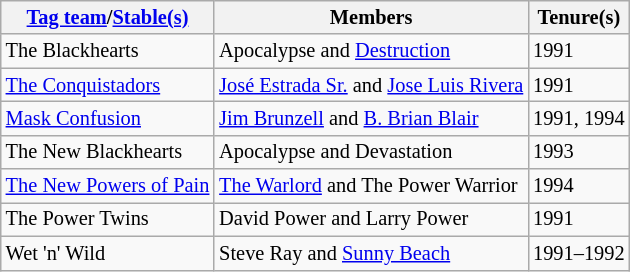<table style="font-size: 85%; text-align: left;" class="wikitable">
<tr>
<th><a href='#'>Tag team</a>/<a href='#'>Stable(s)</a></th>
<th>Members</th>
<th>Tenure(s)</th>
</tr>
<tr>
<td>The Blackhearts</td>
<td>Apocalypse and <a href='#'>Destruction</a></td>
<td>1991</td>
</tr>
<tr>
<td><a href='#'>The Conquistadors</a></td>
<td><a href='#'>José Estrada Sr.</a> and <a href='#'>Jose Luis Rivera</a></td>
<td>1991</td>
</tr>
<tr>
<td><a href='#'>Mask Confusion</a></td>
<td><a href='#'>Jim Brunzell</a> and <a href='#'>B. Brian Blair</a></td>
<td>1991, 1994</td>
</tr>
<tr>
<td>The New Blackhearts</td>
<td>Apocalypse and Devastation</td>
<td>1993</td>
</tr>
<tr>
<td><a href='#'>The New Powers of Pain</a></td>
<td><a href='#'>The Warlord</a> and The Power Warrior</td>
<td>1994</td>
</tr>
<tr>
<td>The Power Twins</td>
<td>David Power and Larry Power</td>
<td>1991</td>
</tr>
<tr>
<td>Wet 'n' Wild</td>
<td>Steve Ray and <a href='#'>Sunny Beach</a></td>
<td>1991–1992</td>
</tr>
</table>
